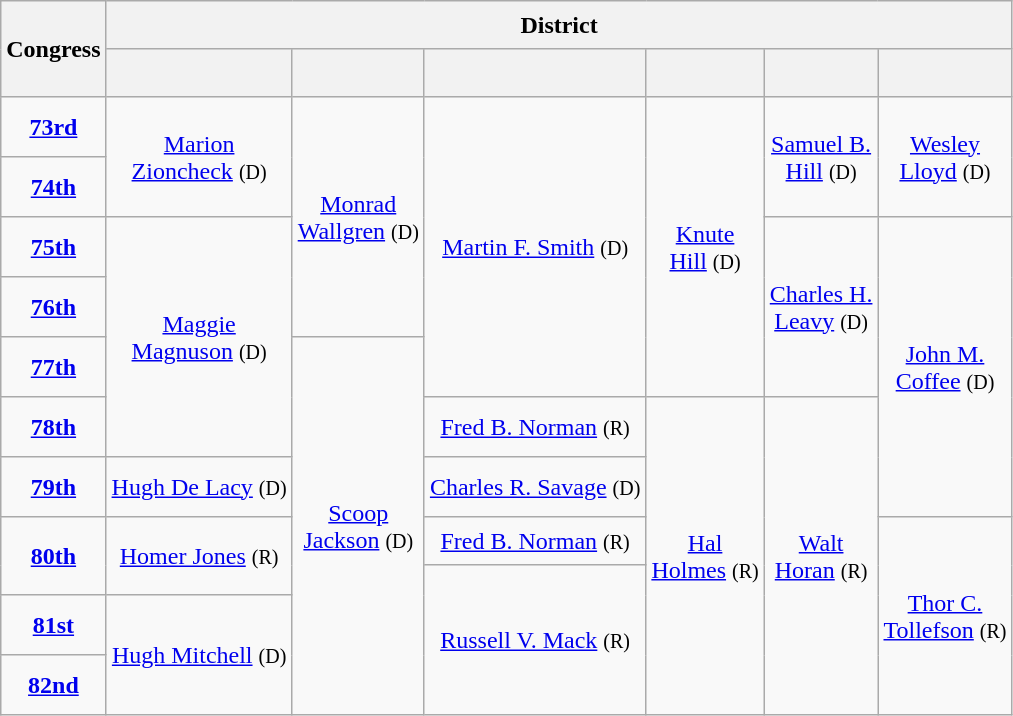<table class=wikitable style="text-align:center">
<tr style="height:2em">
<th rowspan="2">Congress</th>
<th colspan=6>District</th>
</tr>
<tr style="height:2em">
<th></th>
<th></th>
<th></th>
<th></th>
<th></th>
<th></th>
</tr>
<tr style="height:2.5em">
<td><strong><a href='#'>73rd</a></strong> </td>
<td rowspan=2 ><a href='#'>Marion<br>Zioncheck</a> <small>(D)</small></td>
<td rowspan=4 ><a href='#'>Monrad<br>Wallgren</a> <small>(D)</small></td>
<td rowspan=5 ><a href='#'>Martin F. Smith</a> <small>(D)</small></td>
<td rowspan=5 ><a href='#'>Knute<br>Hill</a> <small>(D)</small></td>
<td rowspan=2 ><a href='#'>Samuel B.<br>Hill</a> <small>(D)</small></td>
<td rowspan=2 ><a href='#'>Wesley<br>Lloyd</a> <small>(D)</small></td>
</tr>
<tr style="height:2.5em">
<td><strong><a href='#'>74th</a></strong> </td>
</tr>
<tr style="height:2.5em">
<td><strong><a href='#'>75th</a></strong> </td>
<td rowspan=4 ><a href='#'>Maggie<br>Magnuson</a> <small>(D)</small></td>
<td rowspan=3 ><a href='#'>Charles H.<br>Leavy</a> <small>(D)</small></td>
<td rowspan=5 ><a href='#'>John M.<br>Coffee</a> <small>(D)</small></td>
</tr>
<tr style="height:2.5em">
<td><strong><a href='#'>76th</a></strong> </td>
</tr>
<tr style="height:2.5em">
<td><strong><a href='#'>77th</a></strong> </td>
<td rowspan=7 ><a href='#'>Scoop<br>Jackson</a> <small>(D)</small></td>
</tr>
<tr style="height:2.5em">
<td><strong><a href='#'>78th</a></strong> </td>
<td><a href='#'>Fred B. Norman</a> <small>(R)</small></td>
<td rowspan="6" ><a href='#'>Hal<br>Holmes</a> <small>(R)</small></td>
<td rowspan="6" ><a href='#'>Walt<br>Horan</a> <small>(R)</small></td>
</tr>
<tr style="height:2.5em">
<td><strong><a href='#'>79th</a></strong> </td>
<td><a href='#'>Hugh De Lacy</a> <small>(D)</small></td>
<td><a href='#'>Charles R. Savage</a> <small>(D)</small></td>
</tr>
<tr style="height:2em">
<td rowspan=2><strong><a href='#'>80th</a></strong> </td>
<td rowspan="2" ><a href='#'>Homer Jones</a> <small>(R)</small></td>
<td><a href='#'>Fred B. Norman</a> <small>(R)</small></td>
<td rowspan="4" ><a href='#'>Thor C.<br>Tollefson</a> <small>(R)</small></td>
</tr>
<tr style="height:1.25em">
<td rowspan="3" ><a href='#'>Russell V. Mack</a> <small>(R)</small></td>
</tr>
<tr style="height:2.5em">
<td><strong><a href='#'>81st</a></strong> </td>
<td rowspan=2 ><a href='#'>Hugh Mitchell</a> <small>(D)</small></td>
</tr>
<tr style="height:2.5em">
<td><strong><a href='#'>82nd</a></strong> </td>
</tr>
</table>
